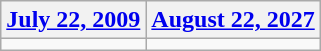<table class=wikitable>
<tr>
<th><a href='#'>July 22, 2009</a></th>
<th><a href='#'>August 22, 2027</a></th>
</tr>
<tr>
<td></td>
<td></td>
</tr>
</table>
